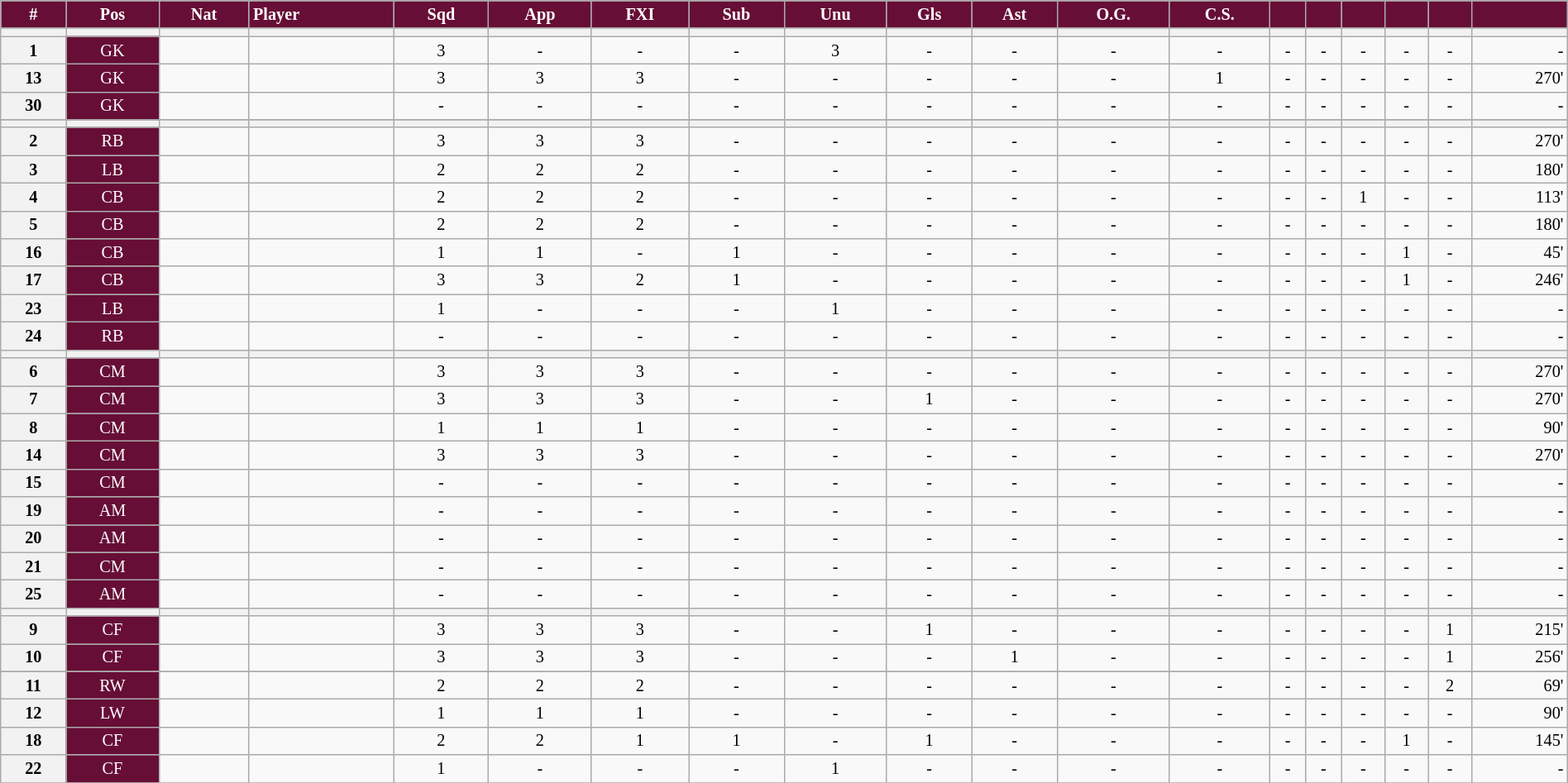<table class="wikitable sortable" style="text-align:center; font-size:84.5%; width:100%;">
<tr>
<th style="background:#670E36; color:#FFFFFF; text-align:center;">#</th>
<th style="background:#670E36; color:#FFFFFF; text-align:center;"><abbr>Pos</abbr></th>
<th style="background:#670E36; color:#FFFFFF; text-align:center;"><abbr>Nat</abbr></th>
<th style="background:#670E36; color:#FFFFFF; text-align:left;">Player</th>
<th style="background:#670E36; color:#FFFFFF; text-align:center;"><abbr>Sqd</abbr></th>
<th style="background:#670E36; color:#FFFFFF; text-align:center;"><abbr>App</abbr></th>
<th style="background:#670E36; color:#FFFFFF; text-align:center;"><abbr>FXI</abbr></th>
<th style="background:#670E36; color:#FFFFFF; text-align:center;"><abbr>Sub</abbr></th>
<th style="background:#670E36; color:#FFFFFF; text-align:center;"><abbr>Unu</abbr></th>
<th style="background:#670E36; color:#FFFFFF; text-align:center;"><abbr>Gls</abbr></th>
<th style="background:#670E36; color:#FFFFFF; text-align:center;"><abbr>Ast</abbr></th>
<th style="background:#670E36; color:#FFFFFF; text-align:center;"><abbr>O.G.</abbr></th>
<th style="background:#670E36; color:#FFFFFF; text-align:center;"><abbr>C.S.</abbr></th>
<th style="background:#670E36; color:#FFFFFF; text-align:center;"><abbr></abbr></th>
<th style="background:#670E36; color:#FFFFFF; text-align:center;"><abbr></abbr></th>
<th style="background:#670E36; color:#FFFFFF; text-align:center;"><abbr></abbr></th>
<th style="background:#670E36; color:#FFFFFF; text-align:center;"><abbr></abbr></th>
<th style="background:#670E36; color:#FFFFFF; text-align:center;"><abbr></abbr></th>
<th style="background:#670E36; color:#FFFFFF; text-align:right;"><abbr></abbr></th>
</tr>
<tr>
<th></th>
<th></th>
<th></th>
<th></th>
<th></th>
<th></th>
<th></th>
<th></th>
<th></th>
<th></th>
<th></th>
<th></th>
<th></th>
<th></th>
<th></th>
<th></th>
<th></th>
<th></th>
<th></th>
</tr>
<tr>
<th>1</th>
<td style="background:#670E36; color:#FFFFFF; text-align:center;">GK</td>
<td></td>
<td style="text-align:left;"></td>
<td>3</td>
<td>-</td>
<td>-</td>
<td>-</td>
<td>3</td>
<td>-</td>
<td>-</td>
<td>-</td>
<td>-</td>
<td>-</td>
<td>-</td>
<td>-</td>
<td>-</td>
<td>-</td>
<td style="text-align:right;">-</td>
</tr>
<tr>
<th>13</th>
<td style="background:#670E36; color:#FFFFFF; text-align:center;">GK</td>
<td></td>
<td style="text-align:left;"></td>
<td>3</td>
<td>3</td>
<td>3</td>
<td>-</td>
<td>-</td>
<td>-</td>
<td>-</td>
<td>-</td>
<td>1</td>
<td>-</td>
<td>-</td>
<td>-</td>
<td>-</td>
<td>-</td>
<td style="text-align:right;">270'</td>
</tr>
<tr>
<th>30</th>
<td style="background:#670E36; color:#FFFFFF; text-align:center;">GK</td>
<td></td>
<td style="text-align:left;"></td>
<td>-</td>
<td>-</td>
<td>-</td>
<td>-</td>
<td>-</td>
<td>-</td>
<td>-</td>
<td>-</td>
<td>-</td>
<td>-</td>
<td>-</td>
<td>-</td>
<td>-</td>
<td>-</td>
<td style="text-align:right;">-</td>
</tr>
<tr>
</tr>
<tr>
<th></th>
<th></th>
<th></th>
<th></th>
<th></th>
<th></th>
<th></th>
<th></th>
<th></th>
<th></th>
<th></th>
<th></th>
<th></th>
<th></th>
<th></th>
<th></th>
<th></th>
<th></th>
<th></th>
</tr>
<tr>
<th>2</th>
<td style="background:#670E36; color:#FFFFFF; text-align:center;">RB</td>
<td></td>
<td style="text-align:left;"></td>
<td>3</td>
<td>3</td>
<td>3</td>
<td>-</td>
<td>-</td>
<td>-</td>
<td>-</td>
<td>-</td>
<td>-</td>
<td>-</td>
<td>-</td>
<td>-</td>
<td>-</td>
<td>-</td>
<td style="text-align:right;">270'</td>
</tr>
<tr>
<th>3</th>
<td style="background:#670E36; color:#FFFFFF; text-align:center;">LB</td>
<td></td>
<td style="text-align:left;"></td>
<td>2</td>
<td>2</td>
<td>2</td>
<td>-</td>
<td>-</td>
<td>-</td>
<td>-</td>
<td>-</td>
<td>-</td>
<td>-</td>
<td>-</td>
<td>-</td>
<td>-</td>
<td>-</td>
<td style="text-align:right;">180'</td>
</tr>
<tr>
<th>4</th>
<td style="background:#670E36; color:#FFFFFF; text-align:center;">CB</td>
<td></td>
<td style="text-align:left;"></td>
<td>2</td>
<td>2</td>
<td>2</td>
<td>-</td>
<td>-</td>
<td>-</td>
<td>-</td>
<td>-</td>
<td>-</td>
<td>-</td>
<td>-</td>
<td>1</td>
<td>-</td>
<td>-</td>
<td style="text-align:right;">113'</td>
</tr>
<tr>
<th>5</th>
<td style="background:#670E36; color:#FFFFFF; text-align:center;">CB</td>
<td></td>
<td style="text-align:left;"></td>
<td>2</td>
<td>2</td>
<td>2</td>
<td>-</td>
<td>-</td>
<td>-</td>
<td>-</td>
<td>-</td>
<td>-</td>
<td>-</td>
<td>-</td>
<td>-</td>
<td>-</td>
<td>-</td>
<td style="text-align:right;">180'</td>
</tr>
<tr>
<th>16</th>
<td style="background:#670E36; color:#FFFFFF; text-align:center;">CB</td>
<td></td>
<td style="text-align:left;"></td>
<td>1</td>
<td>1</td>
<td>-</td>
<td>1</td>
<td>-</td>
<td>-</td>
<td>-</td>
<td>-</td>
<td>-</td>
<td>-</td>
<td>-</td>
<td>-</td>
<td>1</td>
<td>-</td>
<td style="text-align:right;">45'</td>
</tr>
<tr>
<th>17</th>
<td style="background:#670E36; color:#FFFFFF; text-align:center;">CB</td>
<td></td>
<td style="text-align:left;"></td>
<td>3</td>
<td>3</td>
<td>2</td>
<td>1</td>
<td>-</td>
<td>-</td>
<td>-</td>
<td>-</td>
<td>-</td>
<td>-</td>
<td>-</td>
<td>-</td>
<td>1</td>
<td>-</td>
<td style="text-align:right;">246'</td>
</tr>
<tr>
<th>23</th>
<td style="background:#670E36; color:#FFFFFF; text-align:center;">LB</td>
<td></td>
<td style="text-align:left;"></td>
<td>1</td>
<td>-</td>
<td>-</td>
<td>-</td>
<td>1</td>
<td>-</td>
<td>-</td>
<td>-</td>
<td>-</td>
<td>-</td>
<td>-</td>
<td>-</td>
<td>-</td>
<td>-</td>
<td style="text-align:right;">-</td>
</tr>
<tr>
<th>24</th>
<td style="background:#670E36; color:#FFFFFF; text-align:center;">RB</td>
<td></td>
<td style="text-align:left;"></td>
<td>-</td>
<td>-</td>
<td>-</td>
<td>-</td>
<td>-</td>
<td>-</td>
<td>-</td>
<td>-</td>
<td>-</td>
<td>-</td>
<td>-</td>
<td>-</td>
<td>-</td>
<td>-</td>
<td style="text-align:right;">-</td>
</tr>
<tr>
<th></th>
<th></th>
<th></th>
<th></th>
<th></th>
<th></th>
<th></th>
<th></th>
<th></th>
<th></th>
<th></th>
<th></th>
<th></th>
<th></th>
<th></th>
<th></th>
<th></th>
<th></th>
<th></th>
</tr>
<tr>
<th>6</th>
<td style="background:#670E36; color:#FFFFFF; text-align:center;">CM</td>
<td></td>
<td style="text-align:left;"></td>
<td>3</td>
<td>3</td>
<td>3</td>
<td>-</td>
<td>-</td>
<td>-</td>
<td>-</td>
<td>-</td>
<td>-</td>
<td>-</td>
<td>-</td>
<td>-</td>
<td>-</td>
<td>-</td>
<td style="text-align:right;">270'</td>
</tr>
<tr>
<th>7</th>
<td style="background:#670E36; color:#FFFFFF; text-align:center;">CM</td>
<td></td>
<td style="text-align:left;"></td>
<td>3</td>
<td>3</td>
<td>3</td>
<td>-</td>
<td>-</td>
<td>1</td>
<td>-</td>
<td>-</td>
<td>-</td>
<td>-</td>
<td>-</td>
<td>-</td>
<td>-</td>
<td>-</td>
<td style="text-align:right;">270'</td>
</tr>
<tr>
<th>8</th>
<td style="background:#670E36; color:#FFFFFF; text-align:center;">CM</td>
<td></td>
<td style="text-align:left;"></td>
<td>1</td>
<td>1</td>
<td>1</td>
<td>-</td>
<td>-</td>
<td>-</td>
<td>-</td>
<td>-</td>
<td>-</td>
<td>-</td>
<td>-</td>
<td>-</td>
<td>-</td>
<td>-</td>
<td style="text-align:right;">90'</td>
</tr>
<tr>
<th>14</th>
<td style="background:#670E36; color:#FFFFFF; text-align:center;">CM</td>
<td></td>
<td style="text-align:left;"></td>
<td>3</td>
<td>3</td>
<td>3</td>
<td>-</td>
<td>-</td>
<td>-</td>
<td>-</td>
<td>-</td>
<td>-</td>
<td>-</td>
<td>-</td>
<td>-</td>
<td>-</td>
<td>-</td>
<td style="text-align:right;">270'</td>
</tr>
<tr>
<th>15</th>
<td style="background:#670E36; color:#FFFFFF; text-align:center;">CM</td>
<td></td>
<td style="text-align:left;"></td>
<td>-</td>
<td>-</td>
<td>-</td>
<td>-</td>
<td>-</td>
<td>-</td>
<td>-</td>
<td>-</td>
<td>-</td>
<td>-</td>
<td>-</td>
<td>-</td>
<td>-</td>
<td>-</td>
<td style="text-align:right;">-</td>
</tr>
<tr>
<th>19</th>
<td style="background:#670E36; color:#FFFFFF; text-align:center;">AM</td>
<td></td>
<td style="text-align:left;"></td>
<td>-</td>
<td>-</td>
<td>-</td>
<td>-</td>
<td>-</td>
<td>-</td>
<td>-</td>
<td>-</td>
<td>-</td>
<td>-</td>
<td>-</td>
<td>-</td>
<td>-</td>
<td>-</td>
<td style="text-align:right;">-</td>
</tr>
<tr>
<th>20</th>
<td style="background:#670E36; color:#FFFFFF; text-align:center;">AM</td>
<td></td>
<td style="text-align:left;"></td>
<td>-</td>
<td>-</td>
<td>-</td>
<td>-</td>
<td>-</td>
<td>-</td>
<td>-</td>
<td>-</td>
<td>-</td>
<td>-</td>
<td>-</td>
<td>-</td>
<td>-</td>
<td>-</td>
<td style="text-align:right;">-</td>
</tr>
<tr>
<th>21</th>
<td style="background:#670E36; color:#FFFFFF; text-align:center;">CM</td>
<td></td>
<td style="text-align:left;"></td>
<td>-</td>
<td>-</td>
<td>-</td>
<td>-</td>
<td>-</td>
<td>-</td>
<td>-</td>
<td>-</td>
<td>-</td>
<td>-</td>
<td>-</td>
<td>-</td>
<td>-</td>
<td>-</td>
<td style="text-align:right;">-</td>
</tr>
<tr>
<th>25</th>
<td style="background:#670E36; color:#FFFFFF; text-align:center;">AM</td>
<td></td>
<td style="text-align:left;"></td>
<td>-</td>
<td>-</td>
<td>-</td>
<td>-</td>
<td>-</td>
<td>-</td>
<td>-</td>
<td>-</td>
<td>-</td>
<td>-</td>
<td>-</td>
<td>-</td>
<td>-</td>
<td>-</td>
<td style="text-align:right;">-</td>
</tr>
<tr>
<th></th>
<th></th>
<th></th>
<th></th>
<th></th>
<th></th>
<th></th>
<th></th>
<th></th>
<th></th>
<th></th>
<th></th>
<th></th>
<th></th>
<th></th>
<th></th>
<th></th>
<th></th>
<th></th>
</tr>
<tr>
<th>9</th>
<td style="background:#670E36; color:#FFFFFF; text-align:center;">CF</td>
<td></td>
<td style="text-align:left;"></td>
<td>3</td>
<td>3</td>
<td>3</td>
<td>-</td>
<td>-</td>
<td>1</td>
<td>-</td>
<td>-</td>
<td>-</td>
<td>-</td>
<td>-</td>
<td>-</td>
<td>-</td>
<td>1</td>
<td style="text-align:right;">215'</td>
</tr>
<tr>
<th>10</th>
<td style="background:#670E36; color:#FFFFFF; text-align:center;">CF</td>
<td></td>
<td style="text-align:left;"></td>
<td>3</td>
<td>3</td>
<td>3</td>
<td>-</td>
<td>-</td>
<td>-</td>
<td>1</td>
<td>-</td>
<td>-</td>
<td>-</td>
<td>-</td>
<td>-</td>
<td>-</td>
<td>1</td>
<td style="text-align:right;">256'</td>
</tr>
<tr>
</tr>
<tr>
<th>11</th>
<td style="background:#670E36; color:#FFFFFF; text-align:center;">RW</td>
<td></td>
<td style="text-align:left;"></td>
<td>2</td>
<td>2</td>
<td>2</td>
<td>-</td>
<td>-</td>
<td>-</td>
<td>-</td>
<td>-</td>
<td>-</td>
<td>-</td>
<td>-</td>
<td>-</td>
<td>-</td>
<td>2</td>
<td style="text-align:right;">69'</td>
</tr>
<tr>
<th>12</th>
<td style="background:#670E36; color:#FFFFFF; text-align:center;">LW</td>
<td></td>
<td style="text-align:left;"></td>
<td>1</td>
<td>1</td>
<td>1</td>
<td>-</td>
<td>-</td>
<td>-</td>
<td>-</td>
<td>-</td>
<td>-</td>
<td>-</td>
<td>-</td>
<td>-</td>
<td>-</td>
<td>-</td>
<td style="text-align:right;">90'</td>
</tr>
<tr>
<th>18</th>
<td style="background:#670e36; color:#FFFFFF; text-align:center;">CF</td>
<td></td>
<td style="text-align:left;"></td>
<td>2</td>
<td>2</td>
<td>1</td>
<td>1</td>
<td>-</td>
<td>1</td>
<td>-</td>
<td>-</td>
<td>-</td>
<td>-</td>
<td>-</td>
<td>-</td>
<td>1</td>
<td>-</td>
<td style="text-align:right;">145'</td>
</tr>
<tr>
<th>22</th>
<td style="background:#670E36; color:#FFFFFF; text-align:center;">CF</td>
<td></td>
<td style="text-align:left;"></td>
<td>1</td>
<td>-</td>
<td>-</td>
<td>-</td>
<td>1</td>
<td>-</td>
<td>-</td>
<td>-</td>
<td>-</td>
<td>-</td>
<td>-</td>
<td>-</td>
<td>-</td>
<td>-</td>
<td style="text-align:right;">-</td>
</tr>
<tr>
</tr>
</table>
